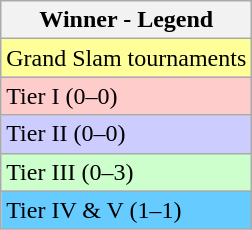<table class="wikitable sortable mw-collapsible mw-collapsed">
<tr>
<th>Winner - Legend</th>
</tr>
<tr>
<td align=center colspan=2 bgcolor=FFFF99>Grand Slam tournaments</td>
</tr>
<tr>
<td bgcolor=ffcccc>Tier I (0–0)</td>
</tr>
<tr>
<td bgcolor=ccccff>Tier II (0–0)</td>
</tr>
<tr>
<td bgcolor=CCFFCC>Tier III (0–3)</td>
</tr>
<tr>
<td bgcolor=66CCFF>Tier IV & V (1–1)</td>
</tr>
</table>
